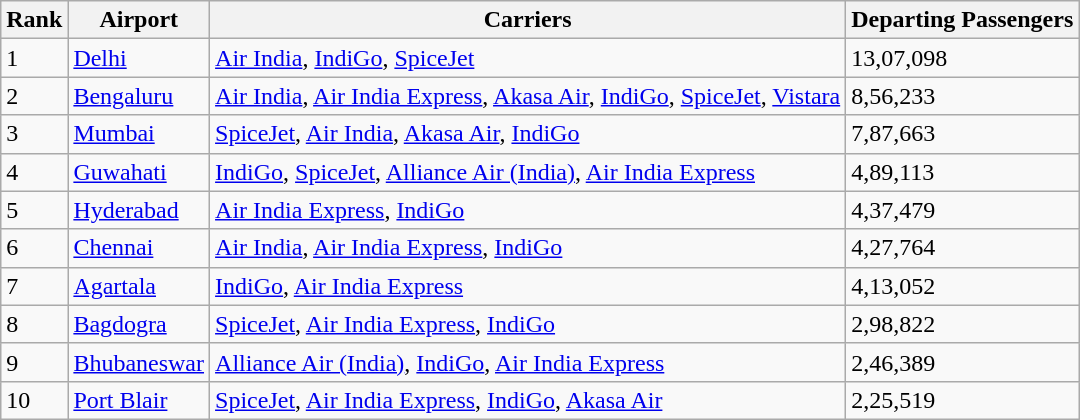<table class="wikitable">
<tr>
<th>Rank</th>
<th>Airport</th>
<th>Carriers</th>
<th>Departing Passengers</th>
</tr>
<tr>
<td>1</td>
<td><a href='#'>Delhi</a></td>
<td><a href='#'>Air India</a>, <a href='#'>IndiGo</a>, <a href='#'>SpiceJet</a></td>
<td>13,07,098</td>
</tr>
<tr>
<td>2</td>
<td><a href='#'>Bengaluru</a></td>
<td><a href='#'>Air India</a>, <a href='#'>Air India Express</a>, <a href='#'>Akasa Air</a>, <a href='#'>IndiGo</a>, <a href='#'>SpiceJet</a>, <a href='#'>Vistara</a></td>
<td>8,56,233</td>
</tr>
<tr>
<td>3</td>
<td><a href='#'>Mumbai</a></td>
<td><a href='#'>SpiceJet</a>, <a href='#'>Air India</a>, <a href='#'>Akasa Air</a>, <a href='#'>IndiGo</a></td>
<td>7,87,663</td>
</tr>
<tr>
<td>4</td>
<td><a href='#'>Guwahati</a></td>
<td><a href='#'>IndiGo</a>, <a href='#'>SpiceJet</a>, <a href='#'>Alliance Air (India)</a>, <a href='#'>Air India Express</a></td>
<td>4,89,113</td>
</tr>
<tr>
<td>5</td>
<td><a href='#'>Hyderabad</a></td>
<td><a href='#'>Air India Express</a>, <a href='#'>IndiGo</a></td>
<td>4,37,479</td>
</tr>
<tr>
<td>6</td>
<td><a href='#'>Chennai</a></td>
<td><a href='#'>Air India</a>, <a href='#'>Air India Express</a>, <a href='#'>IndiGo</a></td>
<td>4,27,764</td>
</tr>
<tr>
<td>7</td>
<td><a href='#'>Agartala</a></td>
<td><a href='#'>IndiGo</a>, <a href='#'>Air India Express</a></td>
<td>4,13,052</td>
</tr>
<tr>
<td>8</td>
<td><a href='#'>Bagdogra</a></td>
<td><a href='#'>SpiceJet</a>, <a href='#'>Air India Express</a>, <a href='#'>IndiGo</a></td>
<td>2,98,822</td>
</tr>
<tr>
<td>9</td>
<td><a href='#'>Bhubaneswar</a></td>
<td><a href='#'>Alliance Air (India)</a>, <a href='#'>IndiGo</a>, <a href='#'>Air India Express</a></td>
<td>2,46,389</td>
</tr>
<tr>
<td>10</td>
<td><a href='#'>Port Blair</a></td>
<td><a href='#'>SpiceJet</a>, <a href='#'>Air India Express</a>, <a href='#'>IndiGo</a>, <a href='#'>Akasa Air</a></td>
<td>2,25,519</td>
</tr>
</table>
